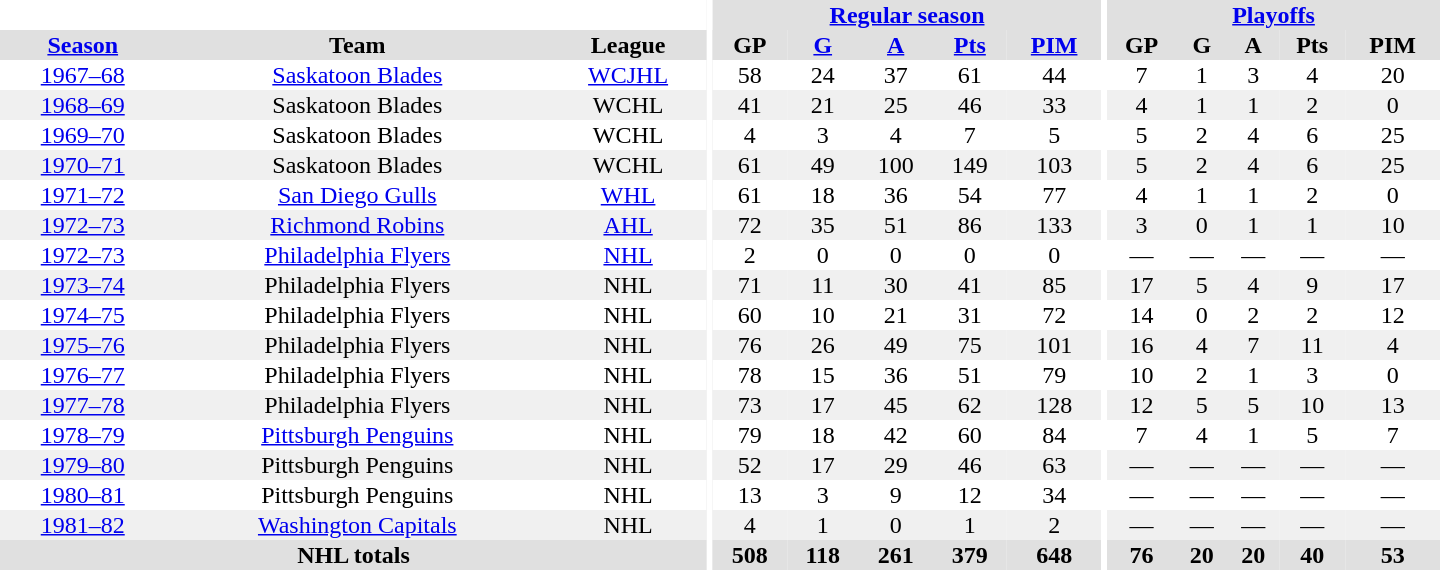<table border="0" cellpadding="1" cellspacing="0" style="text-align:center; width:60em">
<tr bgcolor="#e0e0e0">
<th colspan="3" bgcolor="#ffffff"></th>
<th rowspan="100" bgcolor="#ffffff"></th>
<th colspan="5"><a href='#'>Regular season</a></th>
<th rowspan="100" bgcolor="#ffffff"></th>
<th colspan="5"><a href='#'>Playoffs</a></th>
</tr>
<tr bgcolor="#e0e0e0">
<th><a href='#'>Season</a></th>
<th>Team</th>
<th>League</th>
<th>GP</th>
<th><a href='#'>G</a></th>
<th><a href='#'>A</a></th>
<th><a href='#'>Pts</a></th>
<th><a href='#'>PIM</a></th>
<th>GP</th>
<th>G</th>
<th>A</th>
<th>Pts</th>
<th>PIM</th>
</tr>
<tr>
<td><a href='#'>1967–68</a></td>
<td><a href='#'>Saskatoon Blades</a></td>
<td><a href='#'>WCJHL</a></td>
<td>58</td>
<td>24</td>
<td>37</td>
<td>61</td>
<td>44</td>
<td>7</td>
<td>1</td>
<td>3</td>
<td>4</td>
<td>20</td>
</tr>
<tr bgcolor="#f0f0f0">
<td><a href='#'>1968–69</a></td>
<td>Saskatoon Blades</td>
<td>WCHL</td>
<td>41</td>
<td>21</td>
<td>25</td>
<td>46</td>
<td>33</td>
<td>4</td>
<td>1</td>
<td>1</td>
<td>2</td>
<td>0</td>
</tr>
<tr>
<td><a href='#'>1969–70</a></td>
<td>Saskatoon Blades</td>
<td>WCHL</td>
<td>4</td>
<td>3</td>
<td>4</td>
<td>7</td>
<td>5</td>
<td>5</td>
<td>2</td>
<td>4</td>
<td>6</td>
<td>25</td>
</tr>
<tr bgcolor="#f0f0f0">
<td><a href='#'>1970–71</a></td>
<td>Saskatoon Blades</td>
<td>WCHL</td>
<td>61</td>
<td>49</td>
<td>100</td>
<td>149</td>
<td>103</td>
<td>5</td>
<td>2</td>
<td>4</td>
<td>6</td>
<td>25</td>
</tr>
<tr>
<td><a href='#'>1971–72</a></td>
<td><a href='#'>San Diego Gulls</a></td>
<td><a href='#'>WHL</a></td>
<td>61</td>
<td>18</td>
<td>36</td>
<td>54</td>
<td>77</td>
<td>4</td>
<td>1</td>
<td>1</td>
<td>2</td>
<td>0</td>
</tr>
<tr bgcolor="#f0f0f0">
<td><a href='#'>1972–73</a></td>
<td><a href='#'>Richmond Robins</a></td>
<td><a href='#'>AHL</a></td>
<td>72</td>
<td>35</td>
<td>51</td>
<td>86</td>
<td>133</td>
<td>3</td>
<td>0</td>
<td>1</td>
<td>1</td>
<td>10</td>
</tr>
<tr>
<td><a href='#'>1972–73</a></td>
<td><a href='#'>Philadelphia Flyers</a></td>
<td><a href='#'>NHL</a></td>
<td>2</td>
<td>0</td>
<td>0</td>
<td>0</td>
<td>0</td>
<td>—</td>
<td>—</td>
<td>—</td>
<td>—</td>
<td>—</td>
</tr>
<tr bgcolor="#f0f0f0">
<td><a href='#'>1973–74</a></td>
<td>Philadelphia Flyers</td>
<td>NHL</td>
<td>71</td>
<td>11</td>
<td>30</td>
<td>41</td>
<td>85</td>
<td>17</td>
<td>5</td>
<td>4</td>
<td>9</td>
<td>17</td>
</tr>
<tr>
<td><a href='#'>1974–75</a></td>
<td>Philadelphia Flyers</td>
<td>NHL</td>
<td>60</td>
<td>10</td>
<td>21</td>
<td>31</td>
<td>72</td>
<td>14</td>
<td>0</td>
<td>2</td>
<td>2</td>
<td>12</td>
</tr>
<tr bgcolor="#f0f0f0">
<td><a href='#'>1975–76</a></td>
<td>Philadelphia Flyers</td>
<td>NHL</td>
<td>76</td>
<td>26</td>
<td>49</td>
<td>75</td>
<td>101</td>
<td>16</td>
<td>4</td>
<td>7</td>
<td>11</td>
<td>4</td>
</tr>
<tr>
<td><a href='#'>1976–77</a></td>
<td>Philadelphia Flyers</td>
<td>NHL</td>
<td>78</td>
<td>15</td>
<td>36</td>
<td>51</td>
<td>79</td>
<td>10</td>
<td>2</td>
<td>1</td>
<td>3</td>
<td>0</td>
</tr>
<tr bgcolor="#f0f0f0">
<td><a href='#'>1977–78</a></td>
<td>Philadelphia Flyers</td>
<td>NHL</td>
<td>73</td>
<td>17</td>
<td>45</td>
<td>62</td>
<td>128</td>
<td>12</td>
<td>5</td>
<td>5</td>
<td>10</td>
<td>13</td>
</tr>
<tr>
<td><a href='#'>1978–79</a></td>
<td><a href='#'>Pittsburgh Penguins</a></td>
<td>NHL</td>
<td>79</td>
<td>18</td>
<td>42</td>
<td>60</td>
<td>84</td>
<td>7</td>
<td>4</td>
<td>1</td>
<td>5</td>
<td>7</td>
</tr>
<tr bgcolor="#f0f0f0">
<td><a href='#'>1979–80</a></td>
<td>Pittsburgh Penguins</td>
<td>NHL</td>
<td>52</td>
<td>17</td>
<td>29</td>
<td>46</td>
<td>63</td>
<td>—</td>
<td>—</td>
<td>—</td>
<td>—</td>
<td>—</td>
</tr>
<tr>
<td><a href='#'>1980–81</a></td>
<td>Pittsburgh Penguins</td>
<td>NHL</td>
<td>13</td>
<td>3</td>
<td>9</td>
<td>12</td>
<td>34</td>
<td>—</td>
<td>—</td>
<td>—</td>
<td>—</td>
<td>—</td>
</tr>
<tr bgcolor="#f0f0f0">
<td><a href='#'>1981–82</a></td>
<td><a href='#'>Washington Capitals</a></td>
<td>NHL</td>
<td>4</td>
<td>1</td>
<td>0</td>
<td>1</td>
<td>2</td>
<td>—</td>
<td>—</td>
<td>—</td>
<td>—</td>
<td>—</td>
</tr>
<tr bgcolor="#e0e0e0">
<th colspan="3">NHL totals</th>
<th>508</th>
<th>118</th>
<th>261</th>
<th>379</th>
<th>648</th>
<th>76</th>
<th>20</th>
<th>20</th>
<th>40</th>
<th>53</th>
</tr>
</table>
